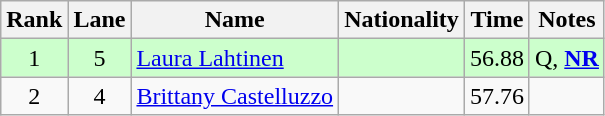<table class="wikitable sortable" style="text-align:center">
<tr>
<th>Rank</th>
<th>Lane</th>
<th>Name</th>
<th>Nationality</th>
<th>Time</th>
<th>Notes</th>
</tr>
<tr bgcolor=ccffcc>
<td>1</td>
<td>5</td>
<td align=left><a href='#'>Laura Lahtinen</a></td>
<td align=left></td>
<td>56.88</td>
<td>Q, <strong><a href='#'>NR</a></strong></td>
</tr>
<tr>
<td>2</td>
<td>4</td>
<td align=left><a href='#'>Brittany Castelluzzo</a></td>
<td align="left"></td>
<td>57.76</td>
<td></td>
</tr>
</table>
